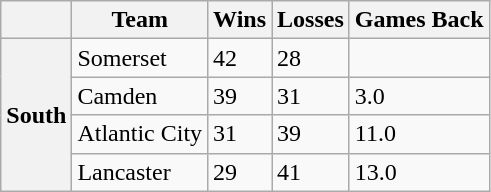<table class="wikitable">
<tr>
<th></th>
<th>Team</th>
<th>Wins</th>
<th>Losses</th>
<th>Games Back</th>
</tr>
<tr>
<th rowspan="4">South</th>
<td>Somerset</td>
<td>42</td>
<td>28</td>
<td> </td>
</tr>
<tr>
<td>Camden</td>
<td>39</td>
<td>31</td>
<td>3.0</td>
</tr>
<tr>
<td>Atlantic City</td>
<td>31</td>
<td>39</td>
<td>11.0</td>
</tr>
<tr>
<td>Lancaster</td>
<td>29</td>
<td>41</td>
<td>13.0</td>
</tr>
</table>
